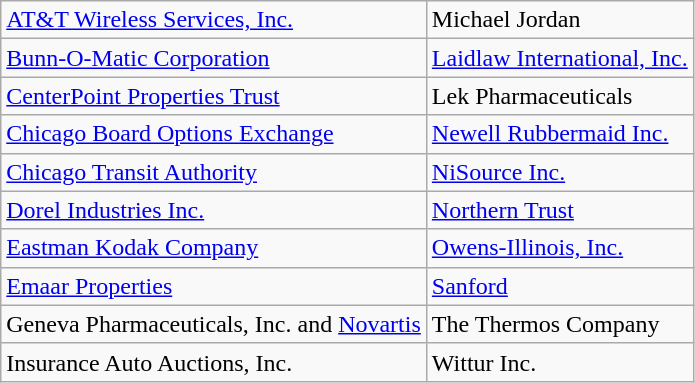<table class="wikitable">
<tr>
<td><a href='#'>AT&amp;T Wireless Services, Inc.</a></td>
<td>Michael Jordan</td>
</tr>
<tr>
<td><a href='#'>Bunn-O-Matic Corporation</a></td>
<td><a href='#'>Laidlaw International, Inc.</a></td>
</tr>
<tr>
<td><a href='#'>CenterPoint Properties Trust</a></td>
<td>Lek Pharmaceuticals</td>
</tr>
<tr>
<td><a href='#'>Chicago Board Options Exchange</a></td>
<td><a href='#'>Newell Rubbermaid Inc.</a></td>
</tr>
<tr>
<td><a href='#'>Chicago Transit Authority</a></td>
<td><a href='#'>NiSource Inc.</a></td>
</tr>
<tr>
<td><a href='#'>Dorel Industries Inc.</a></td>
<td><a href='#'>Northern Trust</a></td>
</tr>
<tr>
<td><a href='#'>Eastman Kodak Company</a></td>
<td><a href='#'>Owens-Illinois, Inc.</a></td>
</tr>
<tr>
<td><a href='#'>Emaar Properties</a></td>
<td><a href='#'>Sanford</a></td>
</tr>
<tr>
<td>Geneva Pharmaceuticals, Inc. and <a href='#'>Novartis</a></td>
<td>The Thermos Company</td>
</tr>
<tr>
<td>Insurance Auto Auctions, Inc.</td>
<td>Wittur Inc.</td>
</tr>
</table>
